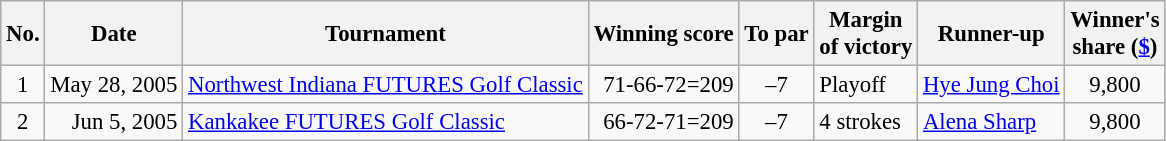<table class="wikitable" style="font-size:95%;">
<tr>
<th>No.</th>
<th>Date</th>
<th>Tournament</th>
<th>Winning score</th>
<th>To par</th>
<th>Margin<br>of victory</th>
<th>Runner-up</th>
<th>Winner's<br>share (<a href='#'>$</a>)</th>
</tr>
<tr>
<td align=center>1</td>
<td align=right>May 28, 2005</td>
<td><a href='#'>Northwest Indiana FUTURES Golf Classic</a></td>
<td align=right>71-66-72=209</td>
<td align=center>–7</td>
<td>Playoff</td>
<td> <a href='#'>Hye Jung Choi</a></td>
<td align=center>9,800</td>
</tr>
<tr>
<td align=center>2</td>
<td align=right>Jun 5, 2005</td>
<td><a href='#'>Kankakee FUTURES Golf Classic</a></td>
<td align=right>66-72-71=209</td>
<td align=center>–7</td>
<td>4 strokes</td>
<td> <a href='#'>Alena Sharp</a></td>
<td align=center>9,800</td>
</tr>
</table>
